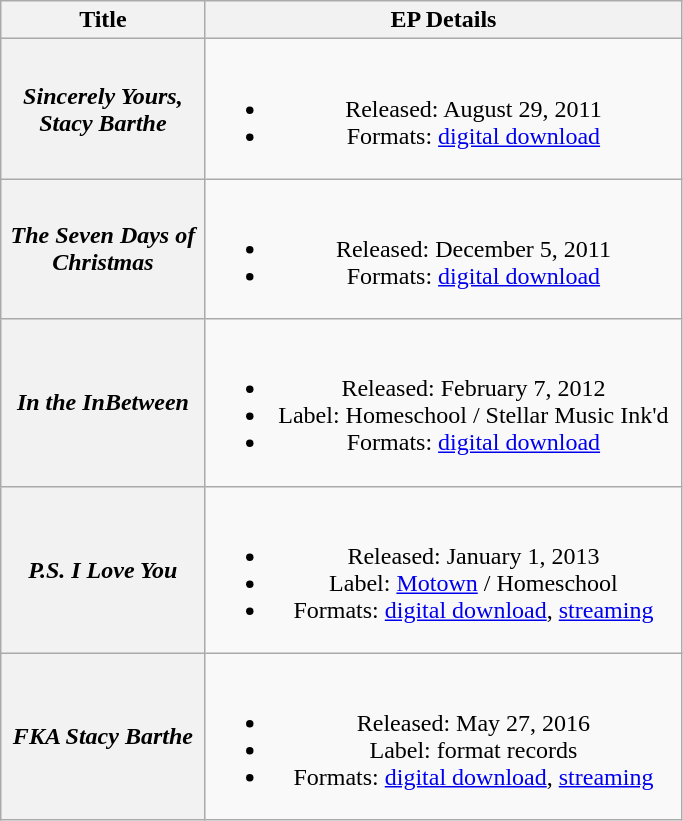<table class="wikitable plainrowheaders" style="text-align:center;" width="36%">
<tr>
<th width="30%">Title</th>
<th>EP Details</th>
</tr>
<tr>
<th scope="row", style="height:80px;"><em>Sincerely Yours, Stacy Barthe</em></th>
<td><br><ul><li>Released: August 29, 2011</li><li>Formats: <a href='#'>digital download</a></li></ul></td>
</tr>
<tr>
<th scope="row", style="height:80px;"><em>The Seven Days of Christmas</em></th>
<td><br><ul><li>Released: December 5, 2011</li><li>Formats: <a href='#'>digital download</a></li></ul></td>
</tr>
<tr>
<th scope="row", style="height:80px;"><em>In the InBetween</em></th>
<td><br><ul><li>Released: February 7, 2012</li><li>Label: Homeschool / Stellar Music Ink'd</li><li>Formats: <a href='#'>digital download</a></li></ul></td>
</tr>
<tr>
<th scope="row", style="height:80px;"><em>P.S. I Love You</em></th>
<td><br><ul><li>Released: January 1, 2013</li><li>Label: <a href='#'>Motown</a> / Homeschool</li><li>Formats: <a href='#'>digital download</a>, <a href='#'>streaming</a></li></ul></td>
</tr>
<tr>
<th scope="row", style="height:80px;"><em>FKA Stacy Barthe</em></th>
<td><br><ul><li>Released: May 27, 2016</li><li>Label: format records</li><li>Formats: <a href='#'>digital download</a>, <a href='#'>streaming</a></li></ul></td>
</tr>
</table>
